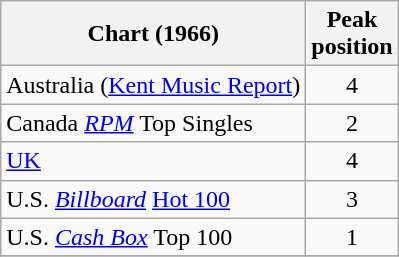<table class="wikitable sortable">
<tr>
<th>Chart (1966)</th>
<th>Peak<br>position</th>
</tr>
<tr>
<td>Australia (<a href='#'>Kent Music Report</a>)</td>
<td style="text-align:center;">4</td>
</tr>
<tr>
<td>Canada <em><a href='#'>RPM</a></em> Top Singles</td>
<td style="text-align:center;">2</td>
</tr>
<tr>
<td><a href='#'>UK</a></td>
<td style="text-align:center;">4</td>
</tr>
<tr>
<td>U.S. <em><a href='#'>Billboard</a></em> <a href='#'>Hot 100</a></td>
<td style="text-align:center;">3</td>
</tr>
<tr>
<td>U.S. <em><a href='#'>Cash Box</a></em> Top 100</td>
<td align="center">1</td>
</tr>
<tr>
</tr>
</table>
